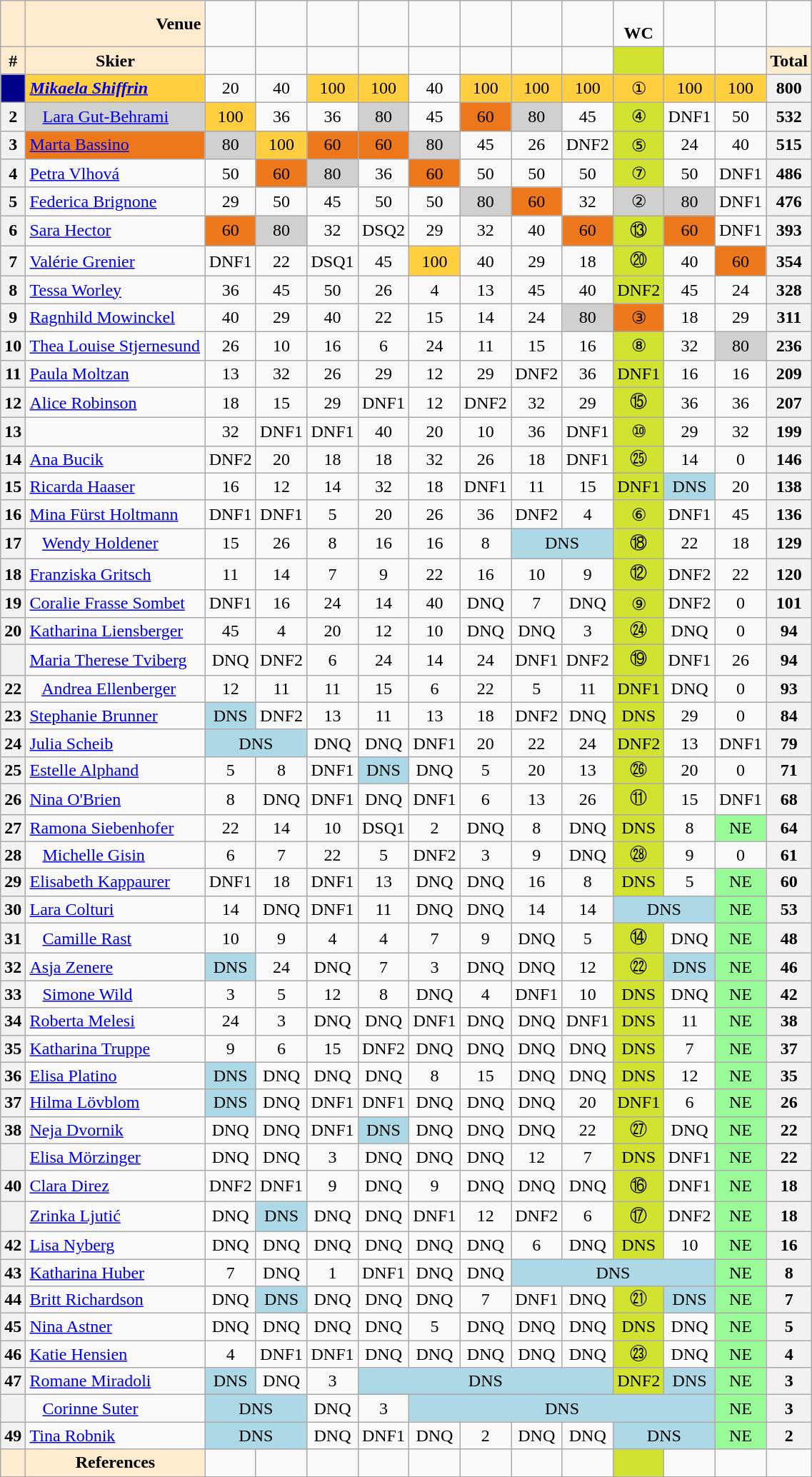<table class="wikitable" width=60% style="font-size:100%; text-align:center;">
<tr>
<td bgcolor=ffebcd></td>
<td align=right bgcolor=ffebcd><strong>Venue</strong></td>
<td></td>
<td></td>
<td></td>
<td></td>
<td></td>
<td></td>
<td></td>
<td></td>
<td><br><strong>WC</strong></td>
<td></td>
<td></td>
</tr>
<tr>
<td bgcolor=ffebcd><strong>#</strong></td>
<td bgcolor=ffebcd><strong>Skier</strong></td>
<td></td>
<td></td>
<td></td>
<td></td>
<td></td>
<td></td>
<td></td>
<td></td>
<td bgcolor=d1e231></td>
<td></td>
<td></td>
<td bgcolor=ffebcd><strong>Total</strong></td>
</tr>
<tr>
<td bgcolor=darkblue></td>
<td align=left bgcolor=ffcf40> <strong><em><a href='#'>Mikaela Shiffrin</a></em></strong></td>
<td>20</td>
<td>40</td>
<td bgcolor=ffcf40>100</td>
<td bgcolor=ffcf40>100</td>
<td>40</td>
<td bgcolor=ffcf40>100</td>
<td bgcolor=ffcf40>100</td>
<td bgcolor=ffcf40>100</td>
<td bgcolor=ffcf40>①</td>
<td bgcolor=ffcf40>100</td>
<td bgcolor=ffcf40>100</td>
<th>800</th>
</tr>
<tr>
<th>2</th>
<td align=left bgcolor=d0d0d0>   <a href='#'>Lara Gut-Behrami</a></td>
<td bgcolor=ffcf40>100</td>
<td>36</td>
<td>36</td>
<td bgcolor=d0d0d0>80</td>
<td>45</td>
<td bgcolor=ec781b>60</td>
<td bgcolor=d0d0d0>80</td>
<td>45</td>
<td bgcolor=d1e231>④</td>
<td>DNF1</td>
<td>50</td>
<th>532</th>
</tr>
<tr>
<th>3</th>
<td align=left bgcolor=ec781b> <a href='#'>Marta Bassino</a></td>
<td bgcolor=d0d0d0>80</td>
<td bgcolor=ffcf40>100</td>
<td bgcolor=ec781b>60</td>
<td bgcolor=ec781b>60</td>
<td bgcolor=d0d0d0>80</td>
<td>45</td>
<td>26</td>
<td>DNF2</td>
<td bgcolor=d1e231>⑤</td>
<td>24</td>
<td>40</td>
<th>515</th>
</tr>
<tr>
<th>4</th>
<td align=left> <a href='#'>Petra Vlhová</a></td>
<td>50</td>
<td bgcolor=ec781b>60</td>
<td bgcolor=d0d0d0>80</td>
<td>36</td>
<td bgcolor=ec781b>60</td>
<td>50</td>
<td>50</td>
<td>50</td>
<td bgcolor=d1e231>⑦</td>
<td>50</td>
<td>DNF1</td>
<th>486</th>
</tr>
<tr>
<th>5</th>
<td align=left> <a href='#'>Federica Brignone</a></td>
<td>29</td>
<td>50</td>
<td>45</td>
<td>50</td>
<td>50</td>
<td bgcolor=d0d0d0>80</td>
<td bgcolor=ec781b>60</td>
<td>32</td>
<td bgcolor=d0d0d0>②</td>
<td bgcolor=d0d0d0>80</td>
<td>DNF1</td>
<th>476</th>
</tr>
<tr>
<th>6</th>
<td align=left> <a href='#'>Sara Hector</a></td>
<td bgcolor=ec781b>60</td>
<td bgcolor=d0d0d0>80</td>
<td>32</td>
<td>DSQ2</td>
<td>29</td>
<td>32</td>
<td>40</td>
<td bgcolor=ec781b>60</td>
<td bgcolor=d1e231>⑬</td>
<td bgcolor=ec781b>60</td>
<td>DNF1</td>
<th>393</th>
</tr>
<tr>
<th>7</th>
<td align=left> <a href='#'>Valérie Grenier</a></td>
<td>DNF1</td>
<td>22</td>
<td>DSQ1</td>
<td>45</td>
<td bgcolor=ffcf40>100</td>
<td>40</td>
<td>29</td>
<td>18</td>
<td bgcolor=d1e231>⑳</td>
<td>40</td>
<td bgcolor=ec781b>60</td>
<th>354</th>
</tr>
<tr>
<th>8</th>
<td align=left> <a href='#'>Tessa Worley</a></td>
<td>36</td>
<td>45</td>
<td>50</td>
<td>26</td>
<td>4</td>
<td>13</td>
<td>45</td>
<td>40</td>
<td bgcolor=d1e231>DNF2</td>
<td>45</td>
<td>24</td>
<th>328</th>
</tr>
<tr>
<th>9</th>
<td align=left> <a href='#'>Ragnhild Mowinckel</a></td>
<td>40</td>
<td>29</td>
<td>40</td>
<td>22</td>
<td>15</td>
<td>14</td>
<td>24</td>
<td bgcolor=d0d0d0>80</td>
<td bgcolor=ec781b>③</td>
<td>18</td>
<td>29</td>
<th>311</th>
</tr>
<tr>
<th>10</th>
<td align=left> <a href='#'>Thea Louise Stjernesund</a></td>
<td>26</td>
<td>10</td>
<td>16</td>
<td>6</td>
<td>24</td>
<td>11</td>
<td>15</td>
<td>16</td>
<td bgcolor=d1e231>⑧</td>
<td>32</td>
<td bgcolor=d0d0d0>80</td>
<th>236</th>
</tr>
<tr>
<th>11</th>
<td align=left> <a href='#'>Paula Moltzan</a></td>
<td>13</td>
<td>32</td>
<td>26</td>
<td>29</td>
<td>12</td>
<td>29</td>
<td>DNF2</td>
<td>36</td>
<td bgcolor=d1e231>DNF1</td>
<td>16</td>
<td>16</td>
<th>209</th>
</tr>
<tr>
<th>12</th>
<td align=left> <a href='#'>Alice Robinson</a></td>
<td>18</td>
<td>15</td>
<td>29</td>
<td>DNF1</td>
<td>12</td>
<td>DNF2</td>
<td>32</td>
<td>29</td>
<td bgcolor=d1e231>⑮</td>
<td>36</td>
<td>36</td>
<th>207</th>
</tr>
<tr>
<th>13</th>
<td align=left></td>
<td>32</td>
<td>DNF1</td>
<td>DNF1</td>
<td>40</td>
<td>20</td>
<td>10</td>
<td>36</td>
<td>DNF1</td>
<td bgcolor=d1e231>⑩</td>
<td>29</td>
<td>32</td>
<th>199</th>
</tr>
<tr>
<th>14</th>
<td align=left> <a href='#'>Ana Bucik</a></td>
<td>DNF2</td>
<td>20</td>
<td>18</td>
<td>18</td>
<td>32</td>
<td>26</td>
<td>18</td>
<td>DNF1</td>
<td bgcolor=d1e231>㉕</td>
<td>14</td>
<td>0</td>
<th>146</th>
</tr>
<tr>
<th>15</th>
<td align=left> <a href='#'>Ricarda Haaser</a></td>
<td>16</td>
<td>12</td>
<td>14</td>
<td>32</td>
<td>18</td>
<td>DNF1</td>
<td>11</td>
<td>15</td>
<td bgcolor=d1e231>DNF1</td>
<td bgcolor=add8e6>DNS</td>
<td>20</td>
<th>138</th>
</tr>
<tr>
<th>16</th>
<td align=left> <a href='#'>Mina Fürst Holtmann</a></td>
<td>DNF1</td>
<td>DNF1</td>
<td>5</td>
<td>20</td>
<td>26</td>
<td>36</td>
<td>DNF2</td>
<td>4</td>
<td bgcolor=d1e231>⑥</td>
<td>DNF1</td>
<td>45</td>
<th>136</th>
</tr>
<tr>
<th>17</th>
<td align=left>   <a href='#'>Wendy Holdener</a></td>
<td>15</td>
<td>26</td>
<td>8</td>
<td>16</td>
<td>16</td>
<td>8</td>
<td colspan=2 bgcolor=add8e6>DNS</td>
<td bgcolor=d1e231>⑱</td>
<td>22</td>
<td>18</td>
<th>129</th>
</tr>
<tr>
<th>18</th>
<td align=left> <a href='#'>Franziska Gritsch</a></td>
<td>11</td>
<td>14</td>
<td>7</td>
<td>9</td>
<td>22</td>
<td>16</td>
<td>10</td>
<td>9</td>
<td bgcolor=d1e231>⑫</td>
<td>DNF2</td>
<td>22</td>
<th>120</th>
</tr>
<tr>
<th>19</th>
<td align=left> <a href='#'>Coralie Frasse Sombet</a></td>
<td>DNF1</td>
<td>16</td>
<td>24</td>
<td>14</td>
<td>40</td>
<td>DNQ</td>
<td>7</td>
<td>DNQ</td>
<td bgcolor=d1e231>⑨</td>
<td>DNF2</td>
<td>0</td>
<th>101</th>
</tr>
<tr>
<th>20</th>
<td align=left> <a href='#'>Katharina Liensberger</a></td>
<td>45</td>
<td>4</td>
<td>20</td>
<td>12</td>
<td>10</td>
<td>DNQ</td>
<td>DNQ</td>
<td>3</td>
<td bgcolor=d1e231>㉔</td>
<td>DNQ</td>
<td>0</td>
<th>94</th>
</tr>
<tr>
<th></th>
<td align=left> <a href='#'>Maria Therese Tviberg</a></td>
<td>DNQ</td>
<td>DNF2</td>
<td>6</td>
<td>24</td>
<td>14</td>
<td>24</td>
<td>DNF1</td>
<td>DNF2</td>
<td bgcolor=d1e231>⑲</td>
<td>DNF1</td>
<td>26</td>
<th>94</th>
</tr>
<tr>
<th>22</th>
<td align=left>   <a href='#'>Andrea Ellenberger</a></td>
<td>12</td>
<td>11</td>
<td>11</td>
<td>15</td>
<td>6</td>
<td>22</td>
<td>5</td>
<td>11</td>
<td bgcolor=d1e231>DNF1</td>
<td>DNQ</td>
<td>0</td>
<th>93</th>
</tr>
<tr>
<th>23</th>
<td align=left> <a href='#'>Stephanie Brunner</a></td>
<td bgcolor=add8e6>DNS</td>
<td>DNF2</td>
<td>13</td>
<td>11</td>
<td>13</td>
<td>18</td>
<td>DNF2</td>
<td>DNQ</td>
<td bgcolor=d1e231>DNS</td>
<td>29</td>
<td>0</td>
<th>84</th>
</tr>
<tr>
<th>24</th>
<td align=left> <a href='#'>Julia Scheib</a></td>
<td colspan=2 bgcolor=add8e6>DNS</td>
<td>DNQ</td>
<td>DNQ</td>
<td>DNF1</td>
<td>20</td>
<td>22</td>
<td>24</td>
<td bgcolor=d1e231>DNF2</td>
<td>13</td>
<td>DNF1</td>
<th>79</th>
</tr>
<tr>
<th>25</th>
<td align=left> <a href='#'>Estelle Alphand</a></td>
<td>5</td>
<td>8</td>
<td>DNF1</td>
<td bgcolor=add8e6>DNS</td>
<td>DNQ</td>
<td>5</td>
<td>20</td>
<td>13</td>
<td bgcolor=d1e231>㉖</td>
<td>20</td>
<td>0</td>
<th>71</th>
</tr>
<tr>
<th>26</th>
<td align=left> <a href='#'>Nina O'Brien</a></td>
<td>8</td>
<td>DNQ</td>
<td>DNF1</td>
<td>DNQ</td>
<td>DNF1</td>
<td>6</td>
<td>13</td>
<td>26</td>
<td bgcolor=d1e231>⑪</td>
<td>15</td>
<td>DNF1</td>
<th>68</th>
</tr>
<tr>
<th>27</th>
<td align=left> <a href='#'>Ramona Siebenhofer</a></td>
<td>22</td>
<td>14</td>
<td>10</td>
<td>DSQ1</td>
<td>2</td>
<td>DNQ</td>
<td>8</td>
<td>DNQ</td>
<td bgcolor=d1e231>DNS</td>
<td>8</td>
<td bgcolor=palegreen>NE</td>
<th>64</th>
</tr>
<tr>
<th>28</th>
<td align=left>   <a href='#'>Michelle Gisin</a></td>
<td>6</td>
<td>7</td>
<td>22</td>
<td>5</td>
<td>DNF2</td>
<td>3</td>
<td>9</td>
<td>DNQ</td>
<td bgcolor=d1e231>㉘</td>
<td>9</td>
<td>0</td>
<th>61</th>
</tr>
<tr>
<th>29</th>
<td align=left> <a href='#'>Elisabeth Kappaurer</a></td>
<td>DNF1</td>
<td>18</td>
<td>DNF1</td>
<td>13</td>
<td>DNQ</td>
<td>DNQ</td>
<td>16</td>
<td>8</td>
<td bgcolor=d1e231>DNS</td>
<td>5</td>
<td bgcolor=palegreen>NE</td>
<th>60</th>
</tr>
<tr>
<th>30</th>
<td align=left> <a href='#'>Lara Colturi</a></td>
<td>14</td>
<td>DNQ</td>
<td>DNF1</td>
<td>11</td>
<td>DNQ</td>
<td>DNQ</td>
<td>14</td>
<td>14</td>
<td colspan=2 bgcolor=add8e6>DNS</td>
<td bgcolor=palegreen>NE</td>
<th>53</th>
</tr>
<tr>
<th>31</th>
<td align=left>   <a href='#'>Camille Rast</a></td>
<td>10</td>
<td>9</td>
<td>4</td>
<td>4</td>
<td>7</td>
<td>9</td>
<td>DNQ</td>
<td>5</td>
<td bgcolor=d1e231>⑭</td>
<td>DNQ</td>
<td bgcolor=palegreen>NE</td>
<th>48</th>
</tr>
<tr>
<th>32</th>
<td align=left> <a href='#'>Asja Zenere</a></td>
<td bgcolor=add8e6>DNS</td>
<td>24</td>
<td>DNQ</td>
<td>7</td>
<td>3</td>
<td>DNQ</td>
<td>DNQ</td>
<td>12</td>
<td bgcolor=d1e231>㉒</td>
<td bgcolor=add8e6>DNS</td>
<td bgcolor=palegreen>NE</td>
<th>46</th>
</tr>
<tr>
<th>33</th>
<td align=left>   <a href='#'>Simone Wild</a></td>
<td>3</td>
<td>5</td>
<td>12</td>
<td>8</td>
<td>DNQ</td>
<td>4</td>
<td>DNF1</td>
<td>10</td>
<td bgcolor=d1e231>DNS</td>
<td>DNQ</td>
<td bgcolor=palegreen>NE</td>
<th>42</th>
</tr>
<tr>
<th>34</th>
<td align=left> <a href='#'>Roberta Melesi</a></td>
<td>24</td>
<td>3</td>
<td>DNQ</td>
<td>DNQ</td>
<td>DNF1</td>
<td>DNQ</td>
<td>DNQ</td>
<td>DNF1</td>
<td bgcolor=d1e231>DNS</td>
<td>11</td>
<td bgcolor=palegreen>NE</td>
<th>38</th>
</tr>
<tr>
<th>35</th>
<td align=left> <a href='#'>Katharina Truppe</a></td>
<td>9</td>
<td>6</td>
<td>15</td>
<td>DNF2</td>
<td>DNQ</td>
<td>DNQ</td>
<td>DNQ</td>
<td>DNQ</td>
<td bgcolor=d1e231>DNS</td>
<td>7</td>
<td bgcolor=palegreen>NE</td>
<th>37</th>
</tr>
<tr>
<th>36</th>
<td align=left> <a href='#'>Elisa Platino</a></td>
<td bgcolor=add8e6>DNS</td>
<td>DNQ</td>
<td>DNQ</td>
<td>DNQ</td>
<td>8</td>
<td>15</td>
<td>DNQ</td>
<td>DNQ</td>
<td bgcolor=d1e231>DNS</td>
<td>12</td>
<td bgcolor=palegreen>NE</td>
<th>35</th>
</tr>
<tr>
<th>37</th>
<td align=left> <a href='#'>Hilma Lövblom</a></td>
<td bgcolor=add8e6>DNS</td>
<td>DNQ</td>
<td>DNF1</td>
<td>DNF1</td>
<td>DNQ</td>
<td>DNQ</td>
<td>DNQ</td>
<td>20</td>
<td bgcolor=d1e231>DNF1</td>
<td>6</td>
<td bgcolor=palegreen>NE</td>
<th>26</th>
</tr>
<tr>
<th>38</th>
<td align=left> <a href='#'>Neja Dvornik</a></td>
<td>DNQ</td>
<td>DNQ</td>
<td>DNF1</td>
<td bgcolor=add8e6>DNS</td>
<td>DNQ</td>
<td>DNQ</td>
<td>DNQ</td>
<td>22</td>
<td bgcolor=d1e231>㉗</td>
<td>DNQ</td>
<td bgcolor=palegreen>NE</td>
<th>22</th>
</tr>
<tr>
<th></th>
<td align=left> <a href='#'>Elisa Mörzinger</a></td>
<td>DNQ</td>
<td>DNQ</td>
<td>3</td>
<td>DNQ</td>
<td>DNQ</td>
<td>DNQ</td>
<td>12</td>
<td>7</td>
<td bgcolor=d1e231>DNS</td>
<td>DNF1</td>
<td bgcolor=palegreen>NE</td>
<th>22</th>
</tr>
<tr>
<th>40</th>
<td align=left> <a href='#'>Clara Direz</a></td>
<td>DNF2</td>
<td>DNF1</td>
<td>9</td>
<td>DNQ</td>
<td>9</td>
<td>DNQ</td>
<td>DNQ</td>
<td>DNQ</td>
<td bgcolor=d1e231>⑯</td>
<td>DNF1</td>
<td bgcolor=palegreen>NE</td>
<th>18</th>
</tr>
<tr>
<th></th>
<td align=left> <a href='#'>Zrinka Ljutić</a></td>
<td>DNQ</td>
<td bgcolor=add8e6>DNS</td>
<td>DNQ</td>
<td>DNQ</td>
<td>DNF1</td>
<td>12</td>
<td>DNF2</td>
<td>6</td>
<td bgcolor=d1e231>⑰</td>
<td>DNF2</td>
<td bgcolor=palegreen>NE</td>
<th>18</th>
</tr>
<tr>
<th>42</th>
<td align=left> <a href='#'>Lisa Nyberg</a></td>
<td>DNQ</td>
<td>DNQ</td>
<td>DNQ</td>
<td>DNQ</td>
<td>DNQ</td>
<td>DNQ</td>
<td>6</td>
<td>DNQ</td>
<td bgcolor=d1e231>DNS</td>
<td>10</td>
<td bgcolor=palegreen>NE</td>
<th>16</th>
</tr>
<tr>
<th>43</th>
<td align=left> <a href='#'>Katharina Huber</a></td>
<td>7</td>
<td>DNQ</td>
<td>1</td>
<td>DNF1</td>
<td>DNQ</td>
<td>DNQ</td>
<td colspan=4 bgcolor=add8e6>DNS</td>
<td bgcolor=palegreen>NE</td>
<th>8</th>
</tr>
<tr>
<th>44</th>
<td align=left> <a href='#'>Britt Richardson</a></td>
<td>DNQ</td>
<td bgcolor=add8e6>DNS</td>
<td>DNQ</td>
<td>DNQ</td>
<td>DNQ</td>
<td>7</td>
<td>DNF1</td>
<td>DNQ</td>
<td bgcolor=d1e231>㉑</td>
<td bgcolor=add8e6>DNS</td>
<td bgcolor=palegreen>NE</td>
<th>7</th>
</tr>
<tr>
<th>45</th>
<td align=left> <a href='#'>Nina Astner</a></td>
<td>DNQ</td>
<td>DNQ</td>
<td>DNQ</td>
<td>DNQ</td>
<td>5</td>
<td>DNQ</td>
<td>DNQ</td>
<td>DNQ</td>
<td bgcolor=d1e231>DNS</td>
<td>DNQ</td>
<td bgcolor=palegreen>NE</td>
<th>5</th>
</tr>
<tr>
<th>46</th>
<td align=left> <a href='#'>Katie Hensien</a></td>
<td>4</td>
<td>DNF1</td>
<td>DNF1</td>
<td>DNQ</td>
<td>DNQ</td>
<td>DNQ</td>
<td>DNQ</td>
<td>DNQ</td>
<td bgcolor=d1e231>㉓</td>
<td>DNQ</td>
<td bgcolor=palegreen>NE</td>
<th>4</th>
</tr>
<tr>
<th>47</th>
<td align=left> <a href='#'>Romane Miradoli</a></td>
<td bgcolor=add8e6>DNS</td>
<td>DNQ</td>
<td>3</td>
<td colspan=5 bgcolor=add8e6>DNS</td>
<td bgcolor=d1e231>DNF2</td>
<td bgcolor=add8e6>DNS</td>
<td bgcolor=palegreen>NE</td>
<th>3</th>
</tr>
<tr>
<th></th>
<td align=left>   <a href='#'>Corinne Suter</a></td>
<td colspan=2 bgcolor=add8e6>DNS</td>
<td>DNQ</td>
<td>3</td>
<td colspan=6 bgcolor=add8e6>DNS</td>
<td bgcolor=palegreen>NE</td>
<th>3</th>
</tr>
<tr>
<th>49</th>
<td align=left> <a href='#'>Tina Robnik</a></td>
<td colspan=2 bgcolor=add8e6>DNS</td>
<td>DNQ</td>
<td>DNF1</td>
<td>DNQ</td>
<td>2</td>
<td>DNQ</td>
<td>DNQ</td>
<td colspan=2 bgcolor=add8e6>DNS</td>
<td bgcolor=palegreen>NE</td>
<th>2</th>
</tr>
<tr>
<td bgcolor=ffebcd></td>
<td bgcolor=ffebcd><strong>References</strong></td>
<td></td>
<td></td>
<td></td>
<td></td>
<td></td>
<td></td>
<td></td>
<td></td>
<td bgcolor=d1e231></td>
<td></td>
<td></td>
</tr>
</table>
